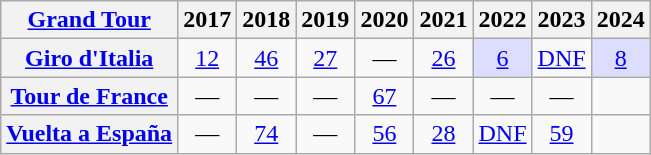<table class="wikitable plainrowheaders">
<tr>
<th scope="col"><a href='#'>Grand Tour</a></th>
<th scope="col">2017</th>
<th scope="col">2018</th>
<th scope="col">2019</th>
<th scope="col">2020</th>
<th scope="col">2021</th>
<th scope="col">2022</th>
<th scope="col">2023</th>
<th scope="col">2024</th>
</tr>
<tr style="text-align:center;">
<th scope="row"> <a href='#'>Giro d'Italia</a></th>
<td><a href='#'>12</a></td>
<td><a href='#'>46</a></td>
<td><a href='#'>27</a></td>
<td>—</td>
<td><a href='#'>26</a></td>
<td style="background:#ddf;"><a href='#'>6</a></td>
<td><a href='#'>DNF</a></td>
<td style="background:#ddf;"><a href='#'>8</a></td>
</tr>
<tr style="text-align:center;">
<th scope="row"> <a href='#'>Tour de France</a></th>
<td>—</td>
<td>—</td>
<td>—</td>
<td><a href='#'>67</a></td>
<td>—</td>
<td>—</td>
<td>—</td>
<td></td>
</tr>
<tr style="text-align:center;">
<th scope="row"> <a href='#'>Vuelta a España</a></th>
<td>—</td>
<td><a href='#'>74</a></td>
<td>—</td>
<td><a href='#'>56</a></td>
<td><a href='#'>28</a></td>
<td><a href='#'>DNF</a></td>
<td><a href='#'>59</a></td>
<td></td>
</tr>
</table>
